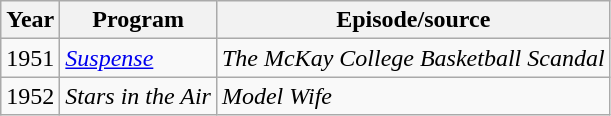<table class="wikitable">
<tr>
<th>Year</th>
<th>Program</th>
<th>Episode/source</th>
</tr>
<tr>
<td>1951</td>
<td><em><a href='#'>Suspense</a></em></td>
<td><em>The McKay College Basketball Scandal</em></td>
</tr>
<tr>
<td>1952</td>
<td><em>Stars in the Air</em></td>
<td><em>Model Wife</em></td>
</tr>
</table>
